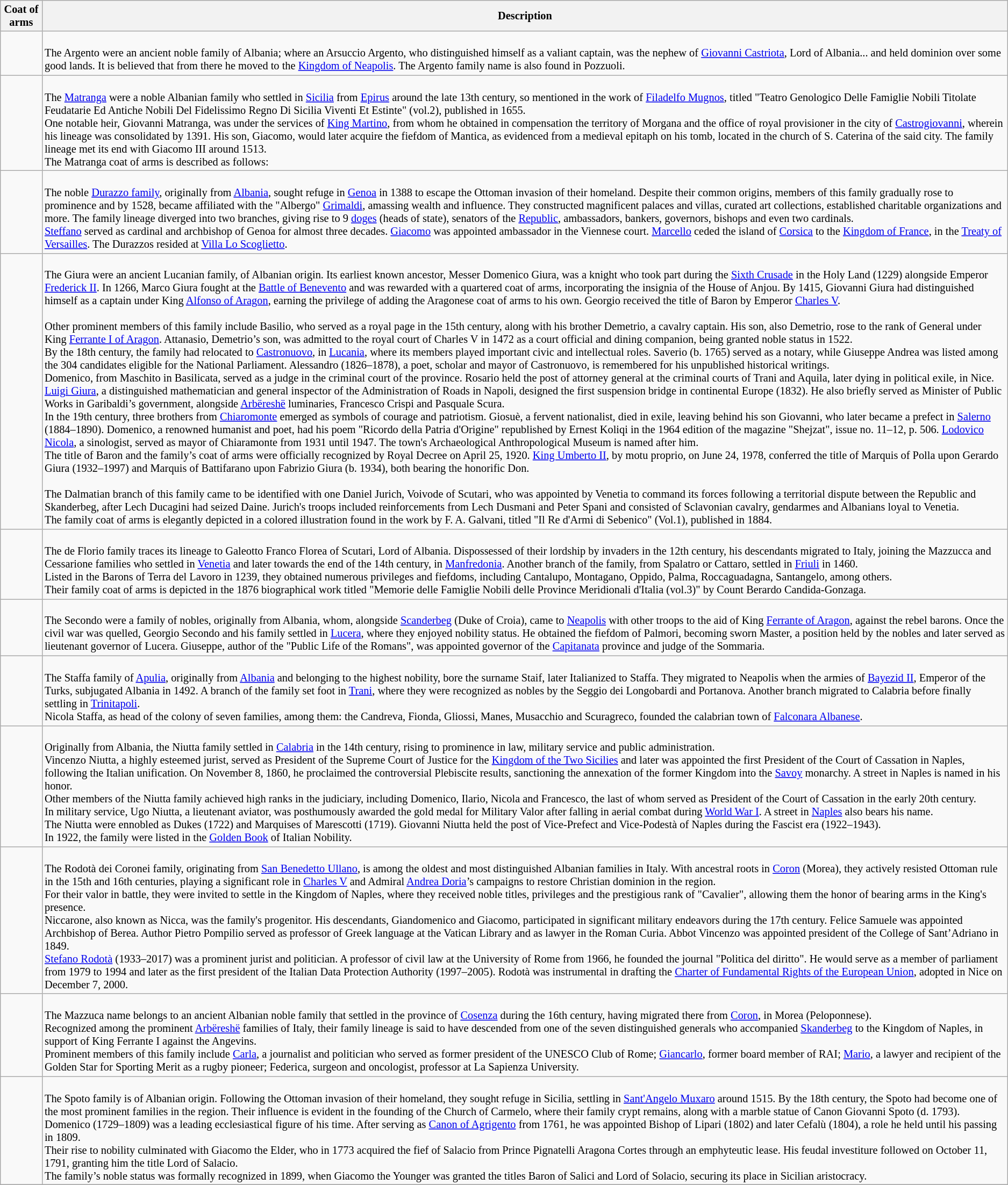<table class="wikitable" style="font-size:85%;">
<tr>
<th>Coat of arms</th>
<th>Description</th>
</tr>
<tr>
<td align="center"></td>
<td><br>The Argento were an ancient noble family of Albania; where an Arsuccio Argento, who distinguished himself as a valiant captain, was the nephew of <a href='#'>Giovanni Castriota</a>, Lord of Albania... and held dominion over some good lands. It is believed that from there he moved to the <a href='#'>Kingdom of Neapolis</a>. The Argento family name is also found in Pozzuoli.<br></td>
</tr>
<tr>
<td align="center"></td>
<td><br>The <a href='#'>Matranga</a> were a noble Albanian family who settled in <a href='#'>Sicilia</a> from <a href='#'>Epirus</a> around the late 13th century, so mentioned in the work of <a href='#'>Filadelfo Mugnos</a>, titled "Teatro Genologico Delle Famiglie Nobili Titolate Feudatarie Ed Antiche Nobili Del Fidelissimo Regno Di Sicilia Viventi Et Estinte" (vol.2), published in 1655.<br>One notable heir, Giovanni Matranga, was under the services of <a href='#'>King Martino</a>, from whom he obtained in compensation the territory of Morgana and the office of royal provisioner in the city of <a href='#'>Castrogiovanni</a>, wherein his lineage was consolidated by 1391. His son, Giacomo, would later acquire the fiefdom of Mantica, as evidenced from a medieval epitaph on his tomb, located in the church of S. Caterina of the said city. The family lineage met its end with Giacomo III around 1513.<br>The Matranga coat of arms is described as follows:<br></td>
</tr>
<tr>
<td align="center"></td>
<td><br>The noble <a href='#'>Durazzo family</a>, originally from <a href='#'>Albania</a>, sought refuge in <a href='#'>Genoa</a> in 1388 to escape the Ottoman invasion of their homeland. Despite their common origins, members of this family gradually rose to prominence and by 1528, became affiliated with the "Albergo" <a href='#'>Grimaldi</a>, amassing wealth and influence. They constructed magnificent palaces and villas, curated art collections, established charitable organizations and more. The family lineage diverged into two branches, giving rise to 9 <a href='#'>doges</a> (heads of state), senators of the <a href='#'>Republic</a>, ambassadors, bankers, governors, bishops and even two cardinals.<br><a href='#'>Steffano</a> served as cardinal and archbishop of Genoa for almost three decades. <a href='#'>Giacomo</a> was appointed ambassador in the Viennese court. <a href='#'>Marcello</a> ceded the island of <a href='#'>Corsica</a> to the <a href='#'>Kingdom of France</a>, in the <a href='#'>Treaty of Versailles</a>. The Durazzos resided at <a href='#'>Villa Lo Scoglietto</a>.<br></td>
</tr>
<tr>
<td></td>
<td><br>The Giura were an ancient Lucanian family, of Albanian origin.  Its earliest known ancestor, Messer Domenico Giura, was a knight who took part during the <a href='#'>Sixth Crusade</a> in the Holy Land (1229) alongside Emperor <a href='#'>Frederick II</a>. In 1266, Marco Giura fought at the <a href='#'>Battle of Benevento</a> and was rewarded with a quartered coat of arms, incorporating the insignia of the House of Anjou. By 1415, Giovanni Giura had distinguished himself as a captain under King <a href='#'>Alfonso of Aragon</a>, earning the privilege of adding the Aragonese coat of arms to his own. Georgio received the title of Baron by Emperor <a href='#'>Charles V</a>.<br><br>Other prominent members of this family include Basilio, who served as a royal page in the 15th century, along with his brother Demetrio, a cavalry captain. His son, also Demetrio, rose to the rank of General under King <a href='#'>Ferrante I of Aragon</a>. Attanasio, Demetrio’s son, was admitted to the royal court of Charles V in 1472 as a court official and dining companion, being granted noble status in 1522.<br>By the 18th century, the family had relocated to <a href='#'>Castronuovo</a>, in <a href='#'>Lucania</a>, where its members played important civic and intellectual roles. Saverio (b. 1765) served as a notary, while Giuseppe Andrea was listed among the 304 candidates eligible for the National Parliament. Alessandro (1826–1878), a poet, scholar and mayor of Castronuovo, is remembered for his unpublished historical writings.<br>Domenico, from Maschito in Basilicata, served as a judge in the criminal court of the province. Rosario held the post of attorney general at the criminal courts of Trani and Aquila, later dying in political exile, in Nice. <a href='#'>Luigi Giura</a>, a distinguished mathematician and general inspector of the Administration of Roads in Napoli, designed the first suspension bridge in continental Europe (1832). He also briefly served as Minister of Public Works in Garibaldi’s government, alongside <a href='#'>Arbëreshë</a> luminaries, Francesco Crispi and Pasquale Scura.<br>In the 19th century, three brothers from <a href='#'>Chiaromonte</a> emerged as symbols of courage and patriotism. Giosuè, a fervent nationalist, died in exile, leaving behind his son Giovanni, who later became a prefect in <a href='#'>Salerno</a> (1884–1890). Domenico, a renowned humanist and poet, had his poem "Ricordo della Patria d'Origine" republished by Ernest Koliqi in the 1964 edition of the magazine "Shejzat", issue no. 11–12, p. 506. <a href='#'>Lodovico Nicola</a>, a sinologist, served as mayor of Chiaramonte from 1931 until 1947. The town's Archaeological Anthropological Museum is named after him.<br>The title of Baron and the family’s coat of arms were officially recognized by Royal Decree on April 25, 1920. <a href='#'>King Umberto II</a>, by motu proprio, on June 24, 1978, conferred the title of Marquis of Polla upon Gerardo Giura (1932–1997) and Marquis of Battifarano upon Fabrizio Giura (b. 1934), both bearing the honorific Don.<br><br>The Dalmatian branch of this family came to be identified with one Daniel Jurich, Voivode of Scutari, who was appointed by Venetia to command its forces following a territorial dispute between the Republic and Skanderbeg, after Lech Ducagini had seized Daine. Jurich's troops included reinforcements from Lech Dusmani and Peter Spani and consisted of Sclavonian cavalry, gendarmes and Albanians loyal to Venetia.<br>The family coat of arms is elegantly depicted in a colored illustration found in the work by F. A. Galvani, titled "Il Re d'Armi di Sebenico" (Vol.1), published in 1884.<br></td>
</tr>
<tr>
<td align="center"></td>
<td><br>The de Florio family traces its lineage to Galeotto Franco Florea of Scutari, Lord of Albania. Dispossessed of their lordship by invaders in the 12th century, his descendants migrated to Italy, joining the Mazzucca and Cessarione families who settled in <a href='#'>Venetia</a> and later towards the end of the 14th century, in <a href='#'>Manfredonia</a>. Another branch of the family, from Spalatro or Cattaro, settled in <a href='#'>Friuli</a> in 1460.<br>Listed in the Barons of Terra del Lavoro in 1239, they obtained numerous privileges and fiefdoms, including Cantalupo, Montagano, Oppido, Palma, Roccaguadagna, Santangelo, among others.<br>Their family coat of arms is depicted in the 1876 biographical work titled "Memorie delle Famiglie Nobili delle Province Meridionali d'Italia (vol.3)" by Count Berardo Candida-Gonzaga.<br></td>
</tr>
<tr>
<td align="center"></td>
<td><br>The Secondo were a family of nobles, originally from Albania, whom, alongside <a href='#'>Scanderbeg</a> (Duke of Croia), came to <a href='#'>Neapolis</a> with other troops to the aid of King <a href='#'>Ferrante of Aragon</a>, against the rebel barons. Once the civil war was quelled, Georgio Secondo and his family settled in <a href='#'>Lucera</a>, where they enjoyed nobility status. He obtained the fiefdom of Palmori, becoming sworn Master, a position held by the nobles and later served as lieutenant governor of Lucera. Giuseppe, author of the "Public Life of the Romans", was appointed governor of the <a href='#'>Capitanata</a> province and judge of the Sommaria.<br></td>
</tr>
<tr>
<td align="center"></td>
<td><br>The Staffa family of <a href='#'>Apulia</a>, originally from <a href='#'>Albania</a> and belonging to the highest nobility, bore the surname Staif, later Italianized to Staffa. They migrated to Neapolis when the armies of <a href='#'>Bayezid II</a>, Emperor of the Turks, subjugated Albania in 1492. A branch of the family set foot in <a href='#'>Trani</a>, where they were recognized as nobles by the Seggio dei Longobardi and Portanova. Another branch migrated to Calabria before finally settling in <a href='#'>Trinitapoli</a>.<br>Nicola Staffa, as head of the colony of seven families, among them: the Candreva, Fionda, Gliossi, Manes, Musacchio and Scuragreco, founded the calabrian town of <a href='#'>Falconara Albanese</a>.<br></td>
</tr>
<tr>
<td align="center"></td>
<td><br>Originally from Albania, the Niutta family settled in <a href='#'>Calabria</a> in the 14th century, rising to prominence in law, military service and public administration.<br>Vincenzo Niutta, a highly esteemed jurist, served as President of the Supreme Court of Justice for the <a href='#'>Kingdom of the Two Sicilies</a> and later was appointed the first President of the Court of Cassation in Naples, following the Italian unification. On November 8, 1860, he proclaimed the controversial Plebiscite results, sanctioning the annexation of the former Kingdom into the <a href='#'>Savoy</a> monarchy. A street in Naples is named in his honor.<br>Other members of the Niutta family achieved high ranks in the judiciary, including Domenico, Ilario, Nicola and Francesco, the last of whom served as President of the Court of Cassation in the early 20th century.<br>In military service, Ugo Niutta, a lieutenant aviator, was posthumously awarded the gold medal for Military Valor after falling in aerial combat during <a href='#'>World War I</a>. A street in <a href='#'>Naples</a> also bears his name.<br>The Niutta were ennobled as Dukes (1722) and Marquises of Marescotti (1719). Giovanni Niutta held the post of Vice-Prefect and Vice-Podestà of Naples during the Fascist era (1922–1943).<br>In 1922, the family were listed in the <a href='#'>Golden Book</a> of Italian Nobility.<br></td>
</tr>
<tr>
<td align="center"></td>
<td><br>The Rodotà dei Coronei family, originating from <a href='#'>San Benedetto Ullano</a>, is among the oldest and most distinguished Albanian families in Italy. With ancestral roots in <a href='#'>Coron</a> (Morea), they actively resisted Ottoman rule in the 15th and 16th centuries, playing a significant role in <a href='#'>Charles V</a> and Admiral <a href='#'>Andrea Doria</a>’s campaigns to restore Christian dominion in the region.<br>For their valor in battle, they were invited to settle in the Kingdom of Naples, where they received noble titles, privileges and the prestigious rank of "Cavalier", allowing them the honor of bearing arms in the King's presence.<br>Niccarone, also known as Nicca, was the family's progenitor. His descendants, Giandomenico and Giacomo, participated in significant military endeavors during the 17th century. Felice Samuele was appointed Archbishop of Berea. Author Pietro Pompilio served as professor of Greek language at the Vatican Library and as lawyer in the Roman Curia. Abbot Vincenzo was appointed president of the College of Sant’Adriano in 1849.<br><a href='#'>Stefano Rodotà</a> (1933–2017) was a prominent jurist and politician. A professor of civil law at the University of Rome from 1966, he founded the journal "Politica del diritto". He would serve as a member of parliament from 1979 to 1994 and later as the first president of the Italian Data Protection Authority (1997–2005). Rodotà was instrumental in drafting the <a href='#'>Charter of Fundamental Rights of the European Union</a>, adopted in Nice on December 7, 2000.<br></td>
</tr>
<tr>
<td align="center"></td>
<td><br>The Mazzuca name belongs to an ancient Albanian noble family that settled in the province of <a href='#'>Cosenza</a> during the 16th century, having migrated there from <a href='#'>Coron</a>, in Morea (Peloponnese).<br>Recognized among the prominent <a href='#'>Arbëreshë</a> families of Italy, their family lineage is said to have descended from one of the seven distinguished generals who accompanied <a href='#'>Skanderbeg</a> to the Kingdom of Naples, in support of King Ferrante I against the Angevins.<br>Prominent members of this family include <a href='#'>Carla</a>, a journalist and politician who served as former president of the UNESCO Club of Rome; <a href='#'>Giancarlo</a>, former board member of RAI; <a href='#'>Mario</a>, a lawyer and recipient of the Golden Star for Sporting Merit as a rugby pioneer; Federica, surgeon and oncologist, professor at La Sapienza University.<br></td>
</tr>
<tr>
<td align="center"></td>
<td><br>The Spoto family is of Albanian origin. Following the Ottoman invasion of their homeland, they sought refuge in Sicilia, settling in <a href='#'>Sant'Angelo Muxaro</a> around 1515. By the 18th century, the Spoto had become one of the most prominent families in the region. Their influence is evident in the founding of the Church of Carmelo, where their family crypt remains, along with a marble statue of Canon Giovanni Spoto (d. 1793).<br>Domenico (1729–1809) was a leading ecclesiastical figure of his time. After serving as <a href='#'>Canon of Agrigento</a> from 1761, he was appointed Bishop of Lipari (1802) and later Cefalù (1804), a role he held until his passing in 1809.<br>Their rise to nobility culminated with Giacomo the Elder, who in 1773 acquired the fief of Salacio from Prince Pignatelli Aragona Cortes through an emphyteutic lease. His feudal investiture followed on October 11, 1791, granting him the title Lord of Salacio.<br>The family’s noble status was formally recognized in 1899, when Giacomo the Younger was granted the titles Baron of Salici and Lord of Solacio, securing its place in Sicilian aristocracy.<br></td>
</tr>
<tr>
</tr>
</table>
